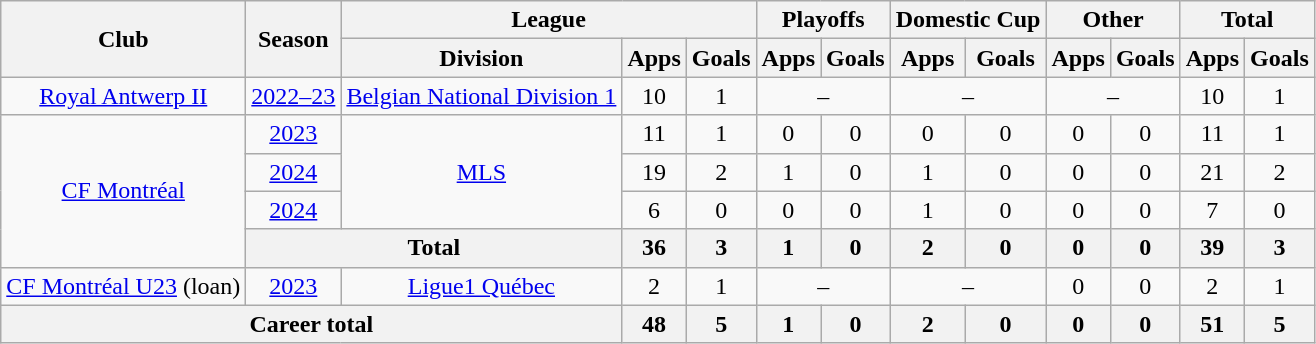<table class="wikitable" style="text-align: center">
<tr>
<th rowspan="2">Club</th>
<th rowspan="2">Season</th>
<th colspan="3">League</th>
<th colspan="2">Playoffs</th>
<th colspan="2">Domestic Cup</th>
<th colspan="2">Other</th>
<th colspan="2">Total</th>
</tr>
<tr>
<th>Division</th>
<th>Apps</th>
<th>Goals</th>
<th>Apps</th>
<th>Goals</th>
<th>Apps</th>
<th>Goals</th>
<th>Apps</th>
<th>Goals</th>
<th>Apps</th>
<th>Goals</th>
</tr>
<tr>
<td><a href='#'>Royal Antwerp II</a></td>
<td><a href='#'>2022–23</a></td>
<td><a href='#'>Belgian National Division 1</a></td>
<td>10</td>
<td>1</td>
<td colspan="2">–</td>
<td colspan="2">–</td>
<td colspan="2">–</td>
<td>10</td>
<td>1</td>
</tr>
<tr>
<td rowspan="4"><a href='#'>CF Montréal</a></td>
<td><a href='#'>2023</a></td>
<td rowspan="3"><a href='#'>MLS</a></td>
<td>11</td>
<td>1</td>
<td>0</td>
<td>0</td>
<td>0</td>
<td>0</td>
<td>0</td>
<td>0</td>
<td>11</td>
<td>1</td>
</tr>
<tr>
<td><a href='#'>2024</a></td>
<td>19</td>
<td>2</td>
<td>1</td>
<td>0</td>
<td>1</td>
<td>0</td>
<td>0</td>
<td>0</td>
<td>21</td>
<td>2</td>
</tr>
<tr>
<td><a href='#'>2024</a></td>
<td>6</td>
<td>0</td>
<td>0</td>
<td>0</td>
<td>1</td>
<td>0</td>
<td>0</td>
<td>0</td>
<td>7</td>
<td>0</td>
</tr>
<tr>
<th colspan="2"><strong>Total</strong></th>
<th>36</th>
<th>3</th>
<th>1</th>
<th>0</th>
<th>2</th>
<th>0</th>
<th>0</th>
<th>0</th>
<th>39</th>
<th>3</th>
</tr>
<tr>
<td><a href='#'>CF Montréal U23</a> (loan)</td>
<td><a href='#'>2023</a></td>
<td><a href='#'>Ligue1 Québec</a></td>
<td>2</td>
<td>1</td>
<td colspan="2">–</td>
<td colspan="2">–</td>
<td>0</td>
<td>0</td>
<td>2</td>
<td>1</td>
</tr>
<tr>
<th colspan="3"><strong>Career total</strong></th>
<th>48</th>
<th>5</th>
<th>1</th>
<th>0</th>
<th>2</th>
<th>0</th>
<th>0</th>
<th>0</th>
<th>51</th>
<th>5</th>
</tr>
</table>
